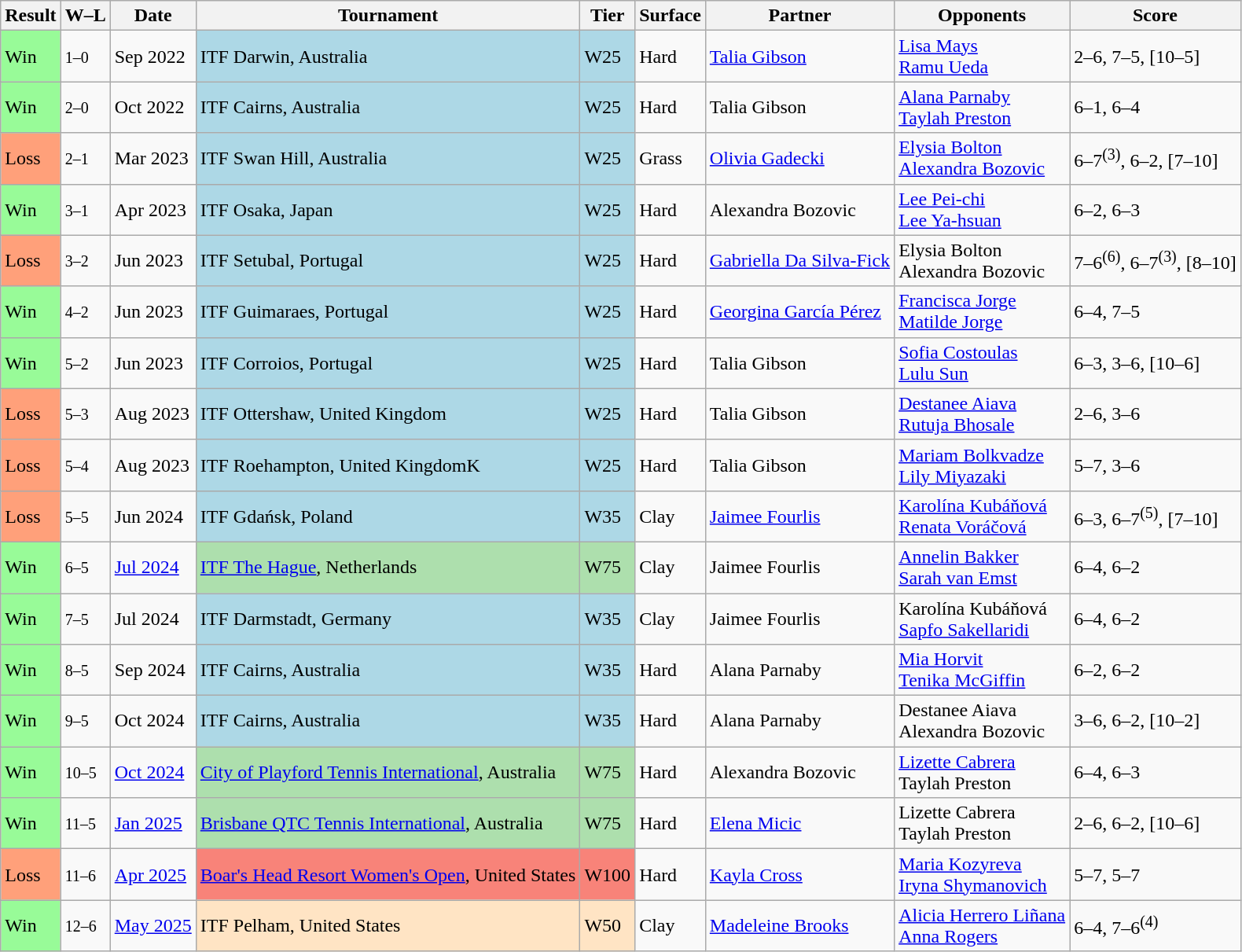<table class="sortable wikitable">
<tr>
<th>Result</th>
<th class="unsortable">W–L</th>
<th>Date</th>
<th>Tournament</th>
<th>Tier</th>
<th>Surface</th>
<th>Partner</th>
<th>Opponents</th>
<th class="unsortable">Score</th>
</tr>
<tr>
<td style="background:#98fb98;">Win</td>
<td><small>1–0</small></td>
<td>Sep 2022</td>
<td style="background:lightblue;">ITF Darwin, Australia</td>
<td style="background:lightblue;">W25</td>
<td>Hard</td>
<td> <a href='#'>Talia Gibson</a></td>
<td> <a href='#'>Lisa Mays</a> <br>  <a href='#'>Ramu Ueda</a></td>
<td>2–6, 7–5, [10–5]</td>
</tr>
<tr>
<td style="background:#98fb98;">Win</td>
<td><small>2–0</small></td>
<td>Oct 2022</td>
<td style="background:lightblue;">ITF Cairns, Australia</td>
<td style="background:lightblue;">W25</td>
<td>Hard</td>
<td> Talia Gibson</td>
<td> <a href='#'>Alana Parnaby</a> <br>  <a href='#'>Taylah Preston</a></td>
<td>6–1, 6–4</td>
</tr>
<tr>
<td style="background:#ffa07a;">Loss</td>
<td><small>2–1</small></td>
<td>Mar 2023</td>
<td style="background:lightblue;">ITF Swan Hill, Australia</td>
<td style="background:lightblue;">W25</td>
<td>Grass</td>
<td> <a href='#'>Olivia Gadecki</a></td>
<td> <a href='#'>Elysia Bolton</a> <br>  <a href='#'>Alexandra Bozovic</a></td>
<td>6–7<sup>(3)</sup>, 6–2, [7–10]</td>
</tr>
<tr>
<td style="background:#98fb98;">Win</td>
<td><small>3–1</small></td>
<td>Apr 2023</td>
<td style="background:lightblue;">ITF Osaka, Japan</td>
<td style="background:lightblue;">W25</td>
<td>Hard</td>
<td> Alexandra Bozovic</td>
<td> <a href='#'>Lee Pei-chi</a> <br>  <a href='#'>Lee Ya-hsuan</a></td>
<td>6–2, 6–3</td>
</tr>
<tr>
<td style="background:#ffa07a;">Loss</td>
<td><small>3–2</small></td>
<td>Jun 2023</td>
<td style="background:lightblue">ITF Setubal, Portugal</td>
<td style="background:lightblue">W25</td>
<td>Hard</td>
<td> <a href='#'>Gabriella Da Silva-Fick</a></td>
<td> Elysia Bolton <br>  Alexandra Bozovic</td>
<td>7–6<sup>(6)</sup>, 6–7<sup>(3)</sup>, [8–10]</td>
</tr>
<tr>
<td style="background:#98fb98;">Win</td>
<td><small>4–2</small></td>
<td>Jun 2023</td>
<td style="background:lightblue">ITF Guimaraes, Portugal</td>
<td style="background:lightblue">W25</td>
<td>Hard</td>
<td> <a href='#'>Georgina García Pérez</a></td>
<td> <a href='#'>Francisca Jorge</a> <br>  <a href='#'>Matilde Jorge</a></td>
<td>6–4, 7–5</td>
</tr>
<tr>
<td style="background:#98fb98;">Win</td>
<td><small>5–2</small></td>
<td>Jun 2023</td>
<td style="background:lightblue">ITF Corroios, Portugal</td>
<td style="background:lightblue">W25</td>
<td>Hard</td>
<td> Talia Gibson</td>
<td> <a href='#'>Sofia Costoulas</a> <br>  <a href='#'>Lulu Sun</a></td>
<td>6–3, 3–6, [10–6]</td>
</tr>
<tr>
<td style="background:#ffa07a;">Loss</td>
<td><small>5–3</small></td>
<td>Aug 2023</td>
<td style="background:lightblue">ITF Ottershaw, United Kingdom</td>
<td style="background:lightblue">W25</td>
<td>Hard</td>
<td> Talia Gibson</td>
<td> <a href='#'>Destanee Aiava</a> <br>  <a href='#'>Rutuja Bhosale</a></td>
<td>2–6, 3–6</td>
</tr>
<tr>
<td style="background:#ffa07a;">Loss</td>
<td><small>5–4</small></td>
<td>Aug 2023</td>
<td style="background:lightblue">ITF Roehampton, United KingdomK</td>
<td style="background:lightblue">W25</td>
<td>Hard</td>
<td> Talia Gibson</td>
<td> <a href='#'>Mariam Bolkvadze</a> <br>  <a href='#'>Lily Miyazaki</a></td>
<td>5–7, 3–6</td>
</tr>
<tr>
<td style="background:#ffa07a;">Loss</td>
<td><small>5–5</small></td>
<td>Jun 2024</td>
<td style="background:lightblue">ITF Gdańsk, Poland</td>
<td style="background:lightblue">W35</td>
<td>Clay</td>
<td> <a href='#'>Jaimee Fourlis</a></td>
<td> <a href='#'>Karolína Kubáňová</a> <br>  <a href='#'>Renata Voráčová</a></td>
<td>6–3, 6–7<sup>(5)</sup>, [7–10]</td>
</tr>
<tr>
<td style="background:#98fb98;">Win</td>
<td><small>6–5</small></td>
<td><a href='#'>Jul 2024</a></td>
<td style="background:#addfad;"><a href='#'>ITF The Hague</a>, Netherlands</td>
<td style="background:#addfad;">W75</td>
<td>Clay</td>
<td> Jaimee Fourlis</td>
<td> <a href='#'>Annelin Bakker</a> <br>  <a href='#'>Sarah van Emst</a></td>
<td>6–4, 6–2</td>
</tr>
<tr>
<td style="background:#98fb98;">Win</td>
<td><small>7–5</small></td>
<td>Jul 2024</td>
<td style="background:lightblue">ITF Darmstadt, Germany</td>
<td style="background:lightblue">W35</td>
<td>Clay</td>
<td> Jaimee Fourlis</td>
<td> Karolína Kubáňová <br>  <a href='#'>Sapfo Sakellaridi</a></td>
<td>6–4, 6–2</td>
</tr>
<tr>
<td style="background:#98fb98;">Win</td>
<td><small>8–5</small></td>
<td>Sep 2024</td>
<td style="background:lightblue">ITF Cairns, Australia</td>
<td style="background:lightblue">W35</td>
<td>Hard</td>
<td> Alana Parnaby</td>
<td> <a href='#'>Mia Horvit</a> <br>  <a href='#'>Tenika McGiffin</a></td>
<td>6–2, 6–2</td>
</tr>
<tr>
<td style="background:#98fb98;">Win</td>
<td><small>9–5</small></td>
<td>Oct 2024</td>
<td style="background:lightblue">ITF Cairns, Australia</td>
<td style="background:lightblue">W35</td>
<td>Hard</td>
<td> Alana Parnaby</td>
<td> Destanee Aiava <br>  Alexandra Bozovic</td>
<td>3–6, 6–2, [10–2]</td>
</tr>
<tr>
<td style="background:#98fb98;">Win</td>
<td><small>10–5</small></td>
<td><a href='#'>Oct 2024</a></td>
<td style="background:#addfad;"><a href='#'>City of Playford Tennis International</a>, Australia</td>
<td style="background:#addfad;">W75</td>
<td>Hard</td>
<td> Alexandra Bozovic</td>
<td> <a href='#'>Lizette Cabrera</a> <br>  Taylah Preston</td>
<td>6–4, 6–3</td>
</tr>
<tr>
<td style="background:#98fb98;">Win</td>
<td><small>11–5</small></td>
<td><a href='#'>Jan 2025</a></td>
<td style="background:#addfad;"><a href='#'>Brisbane QTC Tennis International</a>, Australia</td>
<td style="background:#addfad;">W75</td>
<td>Hard</td>
<td> <a href='#'>Elena Micic</a></td>
<td> Lizette Cabrera <br>  Taylah Preston</td>
<td>2–6, 6–2, [10–6]</td>
</tr>
<tr>
<td style="background:#ffa07a;">Loss</td>
<td><small>11–6</small></td>
<td><a href='#'>Apr 2025</a></td>
<td style="background:#f88379;"><a href='#'>Boar's Head Resort Women's Open</a>, United States</td>
<td style="background:#f88379;">W100</td>
<td>Hard</td>
<td> <a href='#'>Kayla Cross</a></td>
<td> <a href='#'>Maria Kozyreva</a> <br>  <a href='#'>Iryna Shymanovich</a></td>
<td>5–7, 5–7</td>
</tr>
<tr>
<td style="background:#98fb98;">Win</td>
<td><small>12–6</small></td>
<td><a href='#'>May 2025</a></td>
<td style="background:#ffe4c4;">ITF Pelham, United States</td>
<td style="background:#ffe4c4;">W50</td>
<td>Clay</td>
<td> <a href='#'>Madeleine Brooks</a></td>
<td> <a href='#'>Alicia Herrero Liñana</a> <br>  <a href='#'>Anna Rogers</a></td>
<td>6–4, 7–6<sup>(4)</sup></td>
</tr>
</table>
